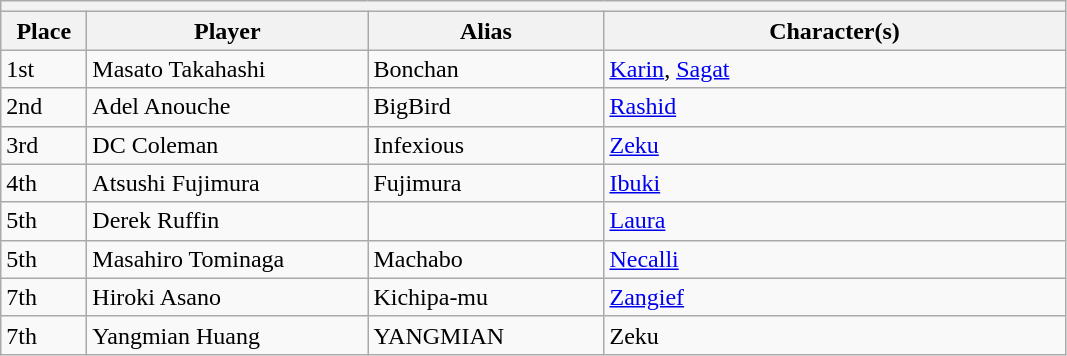<table class="wikitable">
<tr>
<th colspan=4></th>
</tr>
<tr>
<th style="width:50px;">Place</th>
<th style="width:180px;">Player</th>
<th style="width:150px;">Alias</th>
<th style="width:300px;">Character(s)</th>
</tr>
<tr>
<td>1st</td>
<td> Masato Takahashi</td>
<td>Bonchan</td>
<td><a href='#'>Karin</a>, <a href='#'>Sagat</a></td>
</tr>
<tr>
<td>2nd</td>
<td> Adel Anouche</td>
<td>BigBird</td>
<td><a href='#'>Rashid</a></td>
</tr>
<tr>
<td>3rd</td>
<td> DC Coleman</td>
<td>Infexious</td>
<td><a href='#'>Zeku</a></td>
</tr>
<tr>
<td>4th</td>
<td> Atsushi Fujimura</td>
<td>Fujimura</td>
<td><a href='#'>Ibuki</a></td>
</tr>
<tr>
<td>5th</td>
<td> Derek Ruffin</td>
<td></td>
<td><a href='#'>Laura</a></td>
</tr>
<tr>
<td>5th</td>
<td> Masahiro Tominaga</td>
<td>Machabo</td>
<td><a href='#'>Necalli</a></td>
</tr>
<tr>
<td>7th</td>
<td> Hiroki Asano</td>
<td>Kichipa-mu</td>
<td><a href='#'>Zangief</a></td>
</tr>
<tr>
<td>7th</td>
<td> Yangmian Huang</td>
<td>YANGMIAN</td>
<td>Zeku</td>
</tr>
</table>
